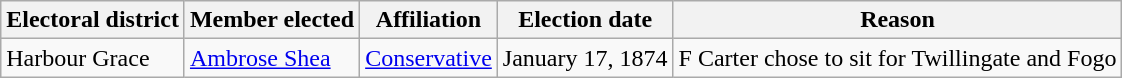<table class="wikitable sortable">
<tr>
<th>Electoral district</th>
<th>Member elected</th>
<th>Affiliation</th>
<th>Election date</th>
<th>Reason</th>
</tr>
<tr>
<td>Harbour Grace</td>
<td><a href='#'>Ambrose Shea</a></td>
<td><a href='#'>Conservative</a></td>
<td>January 17, 1874</td>
<td>F Carter chose to sit for Twillingate and Fogo</td>
</tr>
</table>
